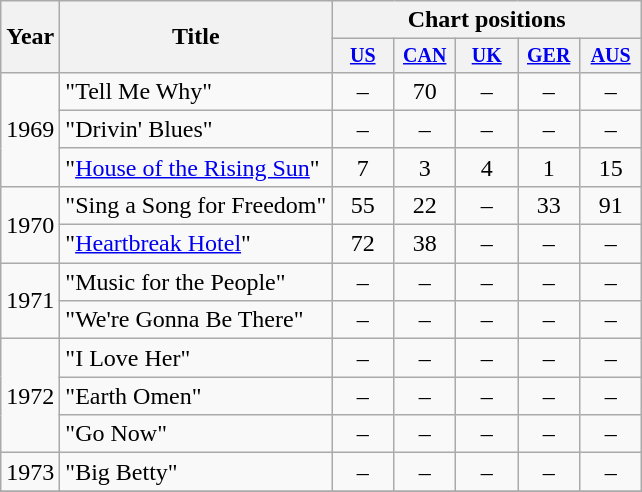<table class="wikitable" style="text-align:center;">
<tr>
<th rowspan="2">Year</th>
<th rowspan="2">Title</th>
<th colspan="5">Chart positions</th>
</tr>
<tr style="font-size:smaller;">
<th width="35"><a href='#'>US</a><br></th>
<th width="35"><a href='#'>CAN</a><br></th>
<th width="35"><a href='#'>UK</a><br></th>
<th width="35"><a href='#'>GER</a><br></th>
<th width="35"><a href='#'>AUS</a><br></th>
</tr>
<tr>
<td rowspan="3">1969</td>
<td align="left">"Tell Me Why"</td>
<td>–</td>
<td>70</td>
<td>–</td>
<td>–</td>
<td>–</td>
</tr>
<tr>
<td align="left">"Drivin' Blues"</td>
<td>–</td>
<td>–</td>
<td>–</td>
<td>–</td>
<td>–</td>
</tr>
<tr>
<td align="left">"<a href='#'>House of the Rising Sun</a>"</td>
<td>7</td>
<td>3</td>
<td>4</td>
<td>1</td>
<td>15</td>
</tr>
<tr>
<td rowspan="2">1970</td>
<td align="left">"Sing a Song for Freedom"</td>
<td>55</td>
<td>22</td>
<td>–</td>
<td>33</td>
<td>91</td>
</tr>
<tr>
<td align="left">"<a href='#'>Heartbreak Hotel</a>"</td>
<td>72</td>
<td>38</td>
<td>–</td>
<td>–</td>
<td>–</td>
</tr>
<tr>
<td rowspan="2">1971</td>
<td align="left">"Music for the People"</td>
<td>–</td>
<td>–</td>
<td>–</td>
<td>–</td>
<td>–</td>
</tr>
<tr>
<td align="left">"We're Gonna Be There"</td>
<td>–</td>
<td>–</td>
<td>–</td>
<td>–</td>
<td>–</td>
</tr>
<tr>
<td rowspan="3">1972</td>
<td align="left">"I Love Her"</td>
<td>–</td>
<td>–</td>
<td>–</td>
<td>–</td>
<td>–</td>
</tr>
<tr>
<td align="left">"Earth Omen"</td>
<td>–</td>
<td>–</td>
<td>–</td>
<td>–</td>
<td>–</td>
</tr>
<tr>
<td align="left">"Go Now"</td>
<td>–</td>
<td>–</td>
<td>–</td>
<td>–</td>
<td>–</td>
</tr>
<tr>
<td>1973</td>
<td align="left">"Big Betty"</td>
<td>–</td>
<td>–</td>
<td>–</td>
<td>–</td>
<td>–</td>
</tr>
<tr>
</tr>
</table>
